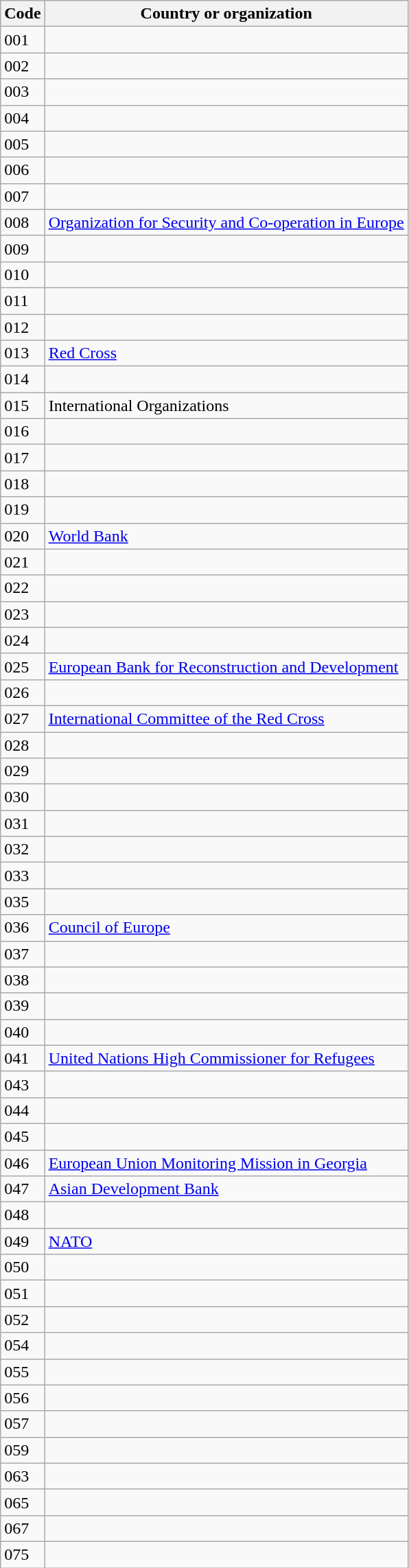<table class="wikitable">
<tr>
<th>Code</th>
<th>Country or organization</th>
</tr>
<tr>
<td>001</td>
<td></td>
</tr>
<tr>
<td>002</td>
<td></td>
</tr>
<tr>
<td>003</td>
<td></td>
</tr>
<tr>
<td>004</td>
<td></td>
</tr>
<tr>
<td>005</td>
<td></td>
</tr>
<tr>
<td>006</td>
<td></td>
</tr>
<tr>
<td>007</td>
<td></td>
</tr>
<tr>
<td>008</td>
<td><a href='#'>Organization for Security and Co-operation in Europe</a></td>
</tr>
<tr>
<td>009</td>
<td></td>
</tr>
<tr>
<td>010</td>
<td></td>
</tr>
<tr>
<td>011</td>
<td></td>
</tr>
<tr>
<td>012</td>
<td></td>
</tr>
<tr>
<td>013</td>
<td> <a href='#'>Red Cross</a></td>
</tr>
<tr>
<td>014</td>
<td></td>
</tr>
<tr>
<td>015</td>
<td>International Organizations</td>
</tr>
<tr>
<td>016</td>
<td></td>
</tr>
<tr>
<td>017</td>
<td></td>
</tr>
<tr>
<td>018</td>
<td></td>
</tr>
<tr>
<td>019</td>
<td></td>
</tr>
<tr>
<td>020</td>
<td><a href='#'>World Bank</a></td>
</tr>
<tr>
<td>021</td>
<td></td>
</tr>
<tr>
<td>022</td>
<td></td>
</tr>
<tr>
<td>023</td>
<td></td>
</tr>
<tr>
<td>024</td>
<td></td>
</tr>
<tr>
<td>025</td>
<td><a href='#'>European Bank for Reconstruction and Development</a></td>
</tr>
<tr>
<td>026</td>
<td></td>
</tr>
<tr>
<td>027</td>
<td> <a href='#'>International Committee of the Red Cross</a></td>
</tr>
<tr>
<td>028</td>
<td></td>
</tr>
<tr>
<td>029</td>
<td></td>
</tr>
<tr>
<td>030</td>
<td></td>
</tr>
<tr>
<td>031</td>
<td></td>
</tr>
<tr>
<td>032</td>
<td></td>
</tr>
<tr>
<td>033</td>
<td></td>
</tr>
<tr>
<td>035</td>
<td></td>
</tr>
<tr>
<td>036</td>
<td> <a href='#'>Council of Europe</a></td>
</tr>
<tr>
<td>037</td>
<td></td>
</tr>
<tr>
<td>038</td>
<td></td>
</tr>
<tr>
<td>039</td>
<td></td>
</tr>
<tr>
<td>040</td>
<td></td>
</tr>
<tr>
<td>041</td>
<td><a href='#'>United Nations High Commissioner for Refugees</a></td>
</tr>
<tr>
<td>043</td>
<td></td>
</tr>
<tr>
<td>044</td>
<td></td>
</tr>
<tr>
<td>045</td>
<td></td>
</tr>
<tr>
<td>046</td>
<td> <a href='#'>European Union Monitoring Mission in Georgia</a></td>
</tr>
<tr>
<td>047</td>
<td><a href='#'>Asian Development Bank</a></td>
</tr>
<tr>
<td>048</td>
<td></td>
</tr>
<tr>
<td>049</td>
<td> <a href='#'>NATO</a></td>
</tr>
<tr>
<td>050</td>
<td></td>
</tr>
<tr>
<td>051</td>
<td></td>
</tr>
<tr>
<td>052</td>
<td></td>
</tr>
<tr>
<td>054</td>
<td></td>
</tr>
<tr>
<td>055</td>
<td></td>
</tr>
<tr>
<td>056</td>
<td></td>
</tr>
<tr>
<td>057</td>
<td></td>
</tr>
<tr>
<td>059</td>
<td></td>
</tr>
<tr>
<td>063</td>
<td></td>
</tr>
<tr>
<td>065</td>
<td></td>
</tr>
<tr>
<td>067</td>
<td></td>
</tr>
<tr>
<td>075</td>
<td></td>
</tr>
</table>
